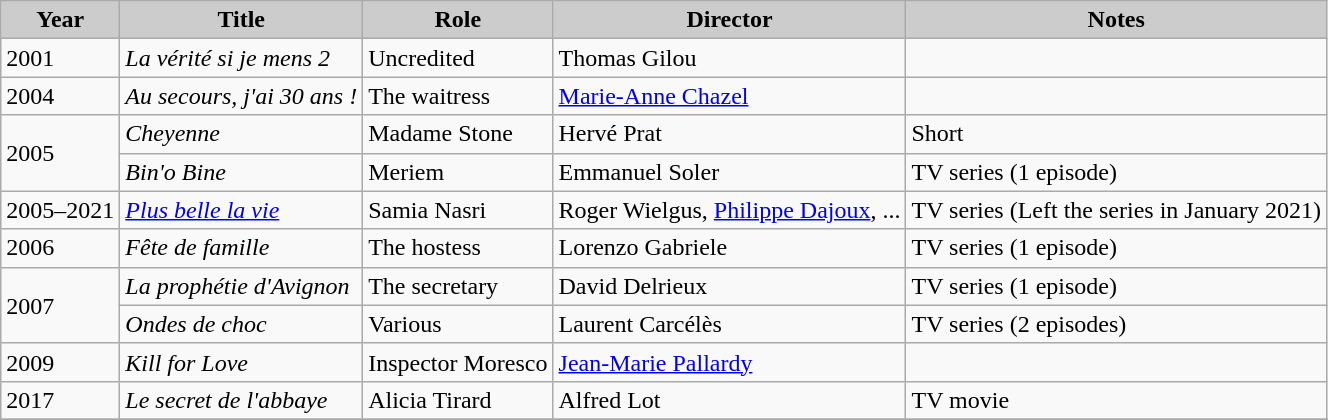<table class="wikitable">
<tr>
<th style="background: #CCCCCC;">Year</th>
<th style="background: #CCCCCC;">Title</th>
<th style="background: #CCCCCC;">Role</th>
<th style="background: #CCCCCC;">Director</th>
<th style="background: #CCCCCC;">Notes</th>
</tr>
<tr>
<td>2001</td>
<td><em>La vérité si je mens 2</em></td>
<td>Uncredited</td>
<td>Thomas Gilou</td>
<td></td>
</tr>
<tr>
<td>2004</td>
<td><em>Au secours, j'ai 30 ans !</em></td>
<td>The waitress</td>
<td><a href='#'>Marie-Anne Chazel</a></td>
<td></td>
</tr>
<tr>
<td rowspan=2>2005</td>
<td><em>Cheyenne</em></td>
<td>Madame Stone</td>
<td>Hervé Prat</td>
<td>Short</td>
</tr>
<tr>
<td><em>Bin'o Bine</em></td>
<td>Meriem</td>
<td>Emmanuel Soler</td>
<td>TV series (1 episode)</td>
</tr>
<tr>
<td>2005–2021</td>
<td><em><a href='#'>Plus belle la vie</a></em></td>
<td>Samia Nasri</td>
<td>Roger Wielgus, <a href='#'>Philippe Dajoux</a>, ...</td>
<td>TV series (Left the series in January 2021)</td>
</tr>
<tr>
<td>2006</td>
<td><em>Fête de famille</em></td>
<td>The hostess</td>
<td>Lorenzo Gabriele</td>
<td>TV series (1 episode)</td>
</tr>
<tr>
<td rowspan=2>2007</td>
<td><em>La prophétie d'Avignon</em></td>
<td>The secretary</td>
<td>David Delrieux</td>
<td>TV series (1 episode)</td>
</tr>
<tr>
<td><em>Ondes de choc</em></td>
<td>Various</td>
<td>Laurent Carcélès</td>
<td>TV series (2 episodes)</td>
</tr>
<tr>
<td>2009</td>
<td><em>Kill for Love</em></td>
<td>Inspector Moresco</td>
<td><a href='#'>Jean-Marie Pallardy</a></td>
<td></td>
</tr>
<tr>
<td>2017</td>
<td><em>Le secret de l'abbaye</em></td>
<td>Alicia Tirard</td>
<td>Alfred Lot</td>
<td>TV movie</td>
</tr>
<tr>
</tr>
</table>
